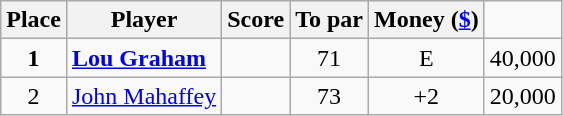<table class="wikitable">
<tr>
<th>Place</th>
<th>Player</th>
<th>Score</th>
<th>To par</th>
<th>Money (<a href='#'>$</a>)</th>
</tr>
<tr>
<td align=center><strong>1</strong></td>
<td><strong><a href='#'>Lou Graham</a></strong></td>
<td></td>
<td align=center>71</td>
<td align=center>E</td>
<td align=center>40,000</td>
</tr>
<tr>
<td align=center>2</td>
<td><a href='#'>John Mahaffey</a></td>
<td></td>
<td align=center>73</td>
<td align=center>+2</td>
<td align=center>20,000</td>
</tr>
</table>
